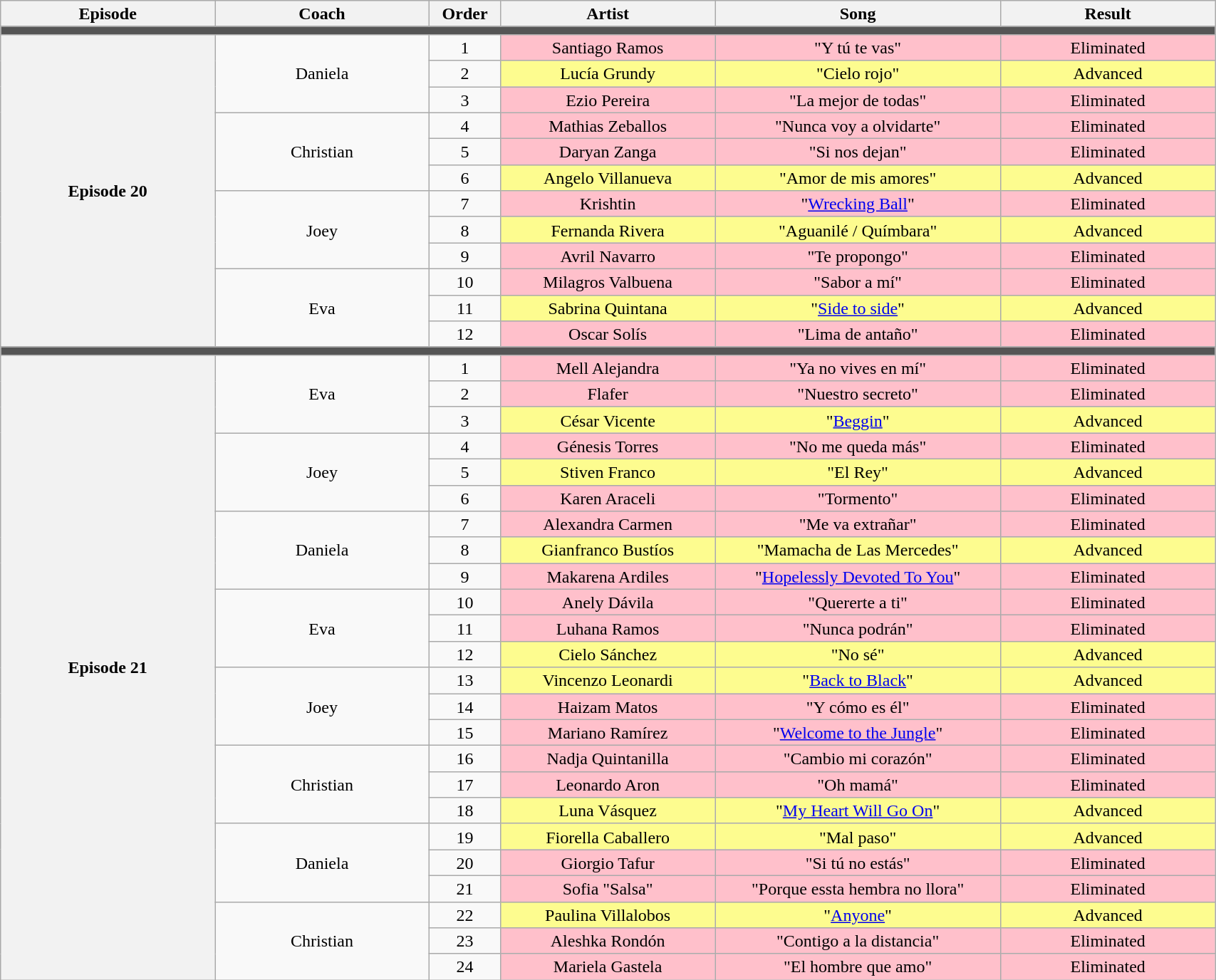<table class="wikitable" style="text-align:center; line-height:17px; width:90%;">
<tr>
<th width="15%">Episode</th>
<th width="15%">Coach</th>
<th width="05%">Order</th>
<th width="15%">Artist</th>
<th width="20%">Song</th>
<th width="15%">Result</th>
</tr>
<tr>
<th colspan="6" style="background:#555555;"></th>
</tr>
<tr>
<th rowspan="12">Episode 20<br></th>
<td rowspan="3">Daniela</td>
<td>1</td>
<td style="background:pink;">Santiago Ramos</td>
<td style="background:pink;">"Y tú te vas"</td>
<td style="background:pink;">Eliminated</td>
</tr>
<tr>
<td>2</td>
<td style="background:#fdfc8f;">Lucía Grundy</td>
<td style="background:#fdfc8f;">"Cielo rojo"</td>
<td style="background:#fdfc8f;">Advanced</td>
</tr>
<tr>
<td>3</td>
<td style="background:pink;">Ezio Pereira</td>
<td style="background:pink;">"La mejor de todas"</td>
<td style="background:pink;">Eliminated</td>
</tr>
<tr>
<td rowspan="3">Christian</td>
<td>4</td>
<td style="background:pink;">Mathias Zeballos</td>
<td style="background:pink;">"Nunca voy a olvidarte"</td>
<td style="background:pink;">Eliminated</td>
</tr>
<tr>
<td>5</td>
<td style="background:pink;">Daryan Zanga</td>
<td style="background:pink;">"Si nos dejan"</td>
<td style="background:pink;">Eliminated</td>
</tr>
<tr>
<td>6</td>
<td style="background:#fdfc8f;">Angelo Villanueva</td>
<td style="background:#fdfc8f;">"Amor de mis amores"</td>
<td style="background:#fdfc8f;">Advanced</td>
</tr>
<tr>
<td rowspan="3">Joey</td>
<td>7</td>
<td style="background:pink;">Krishtin</td>
<td style="background:pink;">"<a href='#'>Wrecking Ball</a>"</td>
<td style="background:pink;">Eliminated</td>
</tr>
<tr>
<td>8</td>
<td style="background:#fdfc8f;">Fernanda Rivera</td>
<td style="background:#fdfc8f;">"Aguanilé / Químbara"</td>
<td style="background:#fdfc8f;">Advanced</td>
</tr>
<tr>
<td>9</td>
<td style="background:pink;">Avril Navarro</td>
<td style="background:pink;">"Te propongo"</td>
<td style="background:pink;">Eliminated</td>
</tr>
<tr>
<td rowspan="3">Eva</td>
<td>10</td>
<td style="background:pink;">Milagros Valbuena</td>
<td style="background:pink;">"Sabor a mí"</td>
<td style="background:pink;">Eliminated</td>
</tr>
<tr>
<td>11</td>
<td style="background:#fdfc8f;">Sabrina Quintana</td>
<td style="background:#fdfc8f;">"<a href='#'>Side to side</a>"</td>
<td style="background:#fdfc8f;">Advanced</td>
</tr>
<tr>
<td>12</td>
<td style="background:pink;">Oscar Solís</td>
<td style="background:pink;">"Lima de antaño"</td>
<td style="background:pink;">Eliminated</td>
</tr>
<tr>
<th colspan="6" style="background:#555555;"></th>
</tr>
<tr>
<th rowspan="24">Episode 21<br></th>
<td rowspan="3">Eva</td>
<td>1</td>
<td style="background:pink;">Mell Alejandra</td>
<td style="background:pink;">"Ya no vives en mí"</td>
<td style="background:pink;">Eliminated</td>
</tr>
<tr>
<td>2</td>
<td style="background:pink;">Flafer</td>
<td style="background:pink;">"Nuestro secreto"</td>
<td style="background:pink;">Eliminated</td>
</tr>
<tr>
<td>3</td>
<td style="background:#fdfc8f;">César Vicente</td>
<td style="background:#fdfc8f;">"<a href='#'>Beggin</a>"</td>
<td style="background:#fdfc8f;">Advanced</td>
</tr>
<tr>
<td rowspan="3">Joey</td>
<td>4</td>
<td style="background:pink;">Génesis Torres</td>
<td style="background:pink;">"No me queda más"</td>
<td style="background:pink;">Eliminated</td>
</tr>
<tr>
<td>5</td>
<td style="background:#fdfc8f;">Stiven Franco</td>
<td style="background:#fdfc8f;">"El Rey"</td>
<td style="background:#fdfc8f;">Advanced</td>
</tr>
<tr>
<td>6</td>
<td style="background:pink;">Karen Araceli</td>
<td style="background:pink;">"Tormento"</td>
<td style="background:pink;">Eliminated</td>
</tr>
<tr>
<td rowspan="3">Daniela</td>
<td>7</td>
<td style="background:pink;">Alexandra Carmen</td>
<td style="background:pink;">"Me va extrañar"</td>
<td style="background:pink;">Eliminated</td>
</tr>
<tr>
<td>8</td>
<td style="background:#fdfc8f;">Gianfranco Bustíos</td>
<td style="background:#fdfc8f;">"Mamacha de Las Mercedes"</td>
<td style="background:#fdfc8f;">Advanced</td>
</tr>
<tr>
<td>9</td>
<td style="background:pink;">Makarena Ardiles</td>
<td style="background:pink;">"<a href='#'>Hopelessly Devoted To You</a>"</td>
<td style="background:pink;">Eliminated</td>
</tr>
<tr>
<td rowspan="3">Eva</td>
<td>10</td>
<td style="background:pink;">Anely Dávila</td>
<td style="background:pink;">"Quererte a ti"</td>
<td style="background:pink;">Eliminated</td>
</tr>
<tr>
<td>11</td>
<td style="background:pink;">Luhana Ramos</td>
<td style="background:pink;">"Nunca podrán"</td>
<td style="background:pink;">Eliminated</td>
</tr>
<tr>
<td>12</td>
<td style="background:#fdfc8f;">Cielo Sánchez</td>
<td style="background:#fdfc8f;">"No sé"</td>
<td style="background:#fdfc8f;">Advanced</td>
</tr>
<tr>
<td rowspan="3">Joey</td>
<td>13</td>
<td style="background:#fdfc8f;">Vincenzo Leonardi</td>
<td style="background:#fdfc8f;">"<a href='#'>Back to Black</a>"</td>
<td style="background:#fdfc8f;">Advanced</td>
</tr>
<tr>
<td>14</td>
<td style="background:pink;">Haizam Matos</td>
<td style="background:pink;">"Y cómo es él"</td>
<td style="background:pink;">Eliminated</td>
</tr>
<tr>
<td>15</td>
<td style="background:pink;">Mariano Ramírez</td>
<td style="background:pink;">"<a href='#'>Welcome to the Jungle</a>"</td>
<td style="background:pink;">Eliminated</td>
</tr>
<tr>
<td rowspan="3">Christian</td>
<td>16</td>
<td style="background:pink;">Nadja Quintanilla</td>
<td style="background:pink;">"Cambio mi corazón"</td>
<td style="background:pink;">Eliminated</td>
</tr>
<tr>
<td>17</td>
<td style="background:pink;">Leonardo Aron</td>
<td style="background:pink;">"Oh mamá"</td>
<td style="background:pink;">Eliminated</td>
</tr>
<tr>
<td>18</td>
<td style="background:#fdfc8f;">Luna Vásquez</td>
<td style="background:#fdfc8f;">"<a href='#'>My Heart Will Go On</a>"</td>
<td style="background:#fdfc8f;">Advanced</td>
</tr>
<tr>
<td rowspan="3">Daniela</td>
<td>19</td>
<td style="background:#fdfc8f;">Fiorella Caballero</td>
<td style="background:#fdfc8f;">"Mal paso"</td>
<td style="background:#fdfc8f;">Advanced</td>
</tr>
<tr>
<td>20</td>
<td style="background:pink;">Giorgio Tafur</td>
<td style="background:pink;">"Si tú no estás"</td>
<td style="background:pink;">Eliminated</td>
</tr>
<tr>
<td>21</td>
<td style="background:pink;">Sofia "Salsa"</td>
<td style="background:pink;">"Porque essta hembra no llora"</td>
<td style="background:pink;">Eliminated</td>
</tr>
<tr>
<td rowspan="3">Christian</td>
<td>22</td>
<td style="background:#fdfc8f;">Paulina Villalobos</td>
<td style="background:#fdfc8f;">"<a href='#'>Anyone</a>"</td>
<td style="background:#fdfc8f;">Advanced</td>
</tr>
<tr>
<td>23</td>
<td style="background:pink;">Aleshka Rondón</td>
<td style="background:pink;">"Contigo a la distancia"</td>
<td style="background:pink;">Eliminated</td>
</tr>
<tr>
<td>24</td>
<td style="background:pink;">Mariela Gastela</td>
<td style="background:pink;">"El hombre que amo"</td>
<td style="background:pink;">Eliminated</td>
</tr>
</table>
